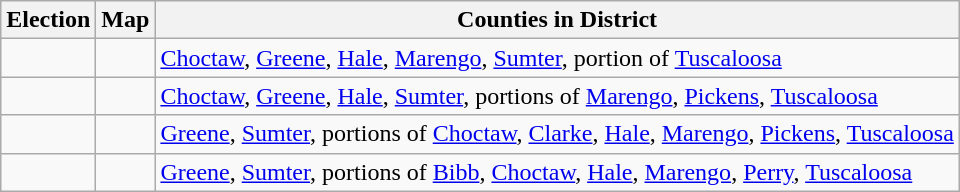<table class="wikitable">
<tr>
<th>Election</th>
<th>Map</th>
<th>Counties in District</th>
</tr>
<tr>
<td></td>
<td></td>
<td><a href='#'>Choctaw</a>, <a href='#'>Greene</a>, <a href='#'>Hale</a>, <a href='#'>Marengo</a>, <a href='#'>Sumter</a>, portion of <a href='#'>Tuscaloosa</a></td>
</tr>
<tr>
<td></td>
<td></td>
<td><a href='#'>Choctaw</a>, <a href='#'>Greene</a>, <a href='#'>Hale</a>, <a href='#'>Sumter</a>, portions of <a href='#'>Marengo</a>, <a href='#'>Pickens</a>, <a href='#'>Tuscaloosa</a></td>
</tr>
<tr>
<td></td>
<td></td>
<td><a href='#'>Greene</a>, <a href='#'>Sumter</a>, portions of <a href='#'>Choctaw</a>, <a href='#'>Clarke</a>, <a href='#'>Hale</a>, <a href='#'>Marengo</a>, <a href='#'>Pickens</a>, <a href='#'>Tuscaloosa</a></td>
</tr>
<tr>
<td></td>
<td></td>
<td><a href='#'>Greene</a>, <a href='#'>Sumter</a>, portions of <a href='#'>Bibb</a>, <a href='#'>Choctaw</a>, <a href='#'>Hale</a>, <a href='#'>Marengo</a>, <a href='#'>Perry</a>, <a href='#'>Tuscaloosa</a></td>
</tr>
</table>
